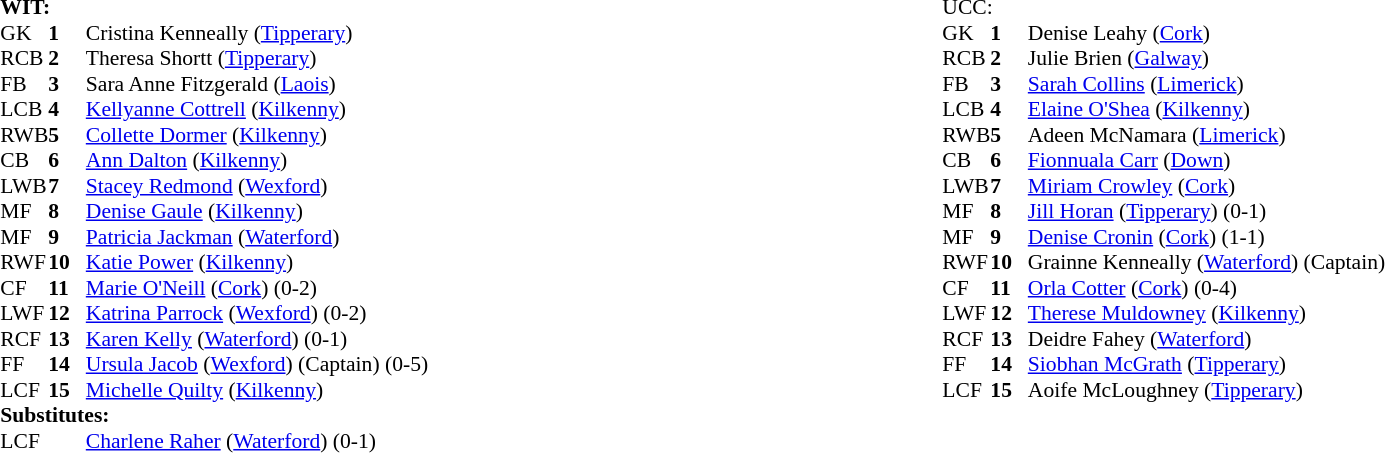<table width="100%">
<tr>
<td valign="top" width="50%"><br><table style="font-size: 90%" cellspacing="0" cellpadding="0" align=center>
<tr>
<td colspan="4"><strong>WIT:</strong></td>
</tr>
<tr>
<th width="25"></th>
<th width="25"></th>
</tr>
<tr>
<td>GK</td>
<td><strong>1</strong></td>
<td>Cristina Kenneally (<a href='#'>Tipperary</a>)</td>
</tr>
<tr>
<td>RCB</td>
<td><strong>2</strong></td>
<td>Theresa Shortt (<a href='#'>Tipperary</a>)</td>
</tr>
<tr>
<td>FB</td>
<td><strong>3</strong></td>
<td>Sara Anne Fitzgerald (<a href='#'>Laois</a>)</td>
</tr>
<tr>
<td>LCB</td>
<td><strong>4</strong></td>
<td><a href='#'>Kellyanne Cottrell</a> (<a href='#'>Kilkenny</a>)</td>
</tr>
<tr>
<td>RWB</td>
<td><strong>5</strong></td>
<td><a href='#'>Collette Dormer</a> (<a href='#'>Kilkenny</a>)</td>
</tr>
<tr>
<td>CB</td>
<td><strong>6</strong></td>
<td><a href='#'>Ann Dalton</a> (<a href='#'>Kilkenny</a>)</td>
</tr>
<tr>
<td>LWB</td>
<td><strong>7</strong></td>
<td><a href='#'>Stacey Redmond</a> (<a href='#'>Wexford</a>)</td>
</tr>
<tr>
<td>MF</td>
<td><strong>8</strong></td>
<td><a href='#'>Denise Gaule</a> (<a href='#'>Kilkenny</a>)</td>
</tr>
<tr>
<td>MF</td>
<td><strong>9</strong></td>
<td><a href='#'>Patricia Jackman</a> (<a href='#'>Waterford</a>)</td>
</tr>
<tr>
<td>RWF</td>
<td><strong>10</strong></td>
<td><a href='#'>Katie Power</a> (<a href='#'>Kilkenny</a>)</td>
</tr>
<tr>
<td>CF</td>
<td><strong>11</strong></td>
<td><a href='#'>Marie O'Neill</a> (<a href='#'>Cork</a>) (0-2)</td>
</tr>
<tr>
<td>LWF</td>
<td><strong>12</strong></td>
<td><a href='#'>Katrina Parrock</a> (<a href='#'>Wexford</a>) (0-2)</td>
</tr>
<tr>
<td>RCF</td>
<td><strong>13</strong></td>
<td><a href='#'>Karen Kelly</a> (<a href='#'>Waterford</a>) (0-1)</td>
</tr>
<tr>
<td>FF</td>
<td><strong>14</strong></td>
<td><a href='#'>Ursula Jacob</a> (<a href='#'>Wexford</a>) (Captain) (0-5)<br></td>
</tr>
<tr>
<td>LCF</td>
<td><strong>15</strong></td>
<td><a href='#'>Michelle Quilty</a> (<a href='#'>Kilkenny</a>)</td>
</tr>
<tr>
<td colspan=4><strong>Substitutes:</strong></td>
</tr>
<tr>
<td>LCF</td>
<td></td>
<td><a href='#'>Charlene Raher</a> (<a href='#'>Waterford</a>) (0-1)<br></td>
</tr>
<tr>
</tr>
</table>
</td>
<td valign="top"></td>
<td valign="top" width="50%"><br><table style="font-size: 90%" cellspacing="0" cellpadding="0" align="center">
<tr>
<td colspan="4">UCC:</td>
</tr>
<tr>
<th width="25"></th>
<th width="25"></th>
</tr>
<tr>
<td>GK</td>
<td><strong>1</strong></td>
<td>Denise Leahy (<a href='#'>Cork</a>)</td>
</tr>
<tr>
<td>RCB</td>
<td><strong>2</strong></td>
<td>Julie Brien (<a href='#'>Galway</a>)</td>
</tr>
<tr>
<td>FB</td>
<td><strong>3</strong></td>
<td><a href='#'>Sarah Collins</a> (<a href='#'>Limerick</a>)</td>
</tr>
<tr>
<td>LCB</td>
<td><strong>4</strong></td>
<td><a href='#'>Elaine O'Shea</a> (<a href='#'>Kilkenny</a>)</td>
</tr>
<tr>
<td>RWB</td>
<td><strong>5</strong></td>
<td>Adeen McNamara (<a href='#'>Limerick</a>)</td>
</tr>
<tr>
<td>CB</td>
<td><strong>6</strong></td>
<td><a href='#'>Fionnuala Carr</a> (<a href='#'>Down</a>)</td>
</tr>
<tr>
<td>LWB</td>
<td><strong>7</strong></td>
<td><a href='#'>Miriam Crowley</a> (<a href='#'>Cork</a>)</td>
</tr>
<tr>
<td>MF</td>
<td><strong>8</strong></td>
<td><a href='#'>Jill Horan</a> (<a href='#'>Tipperary</a>) (0-1)</td>
</tr>
<tr>
<td>MF</td>
<td><strong>9</strong></td>
<td><a href='#'>Denise Cronin</a> (<a href='#'>Cork</a>) (1-1)</td>
</tr>
<tr>
<td>RWF</td>
<td><strong>10</strong></td>
<td>Grainne Kenneally (<a href='#'>Waterford</a>) (Captain)</td>
</tr>
<tr>
<td>CF</td>
<td><strong>11</strong></td>
<td><a href='#'>Orla Cotter</a> (<a href='#'>Cork</a>) (0-4)</td>
</tr>
<tr>
<td>LWF</td>
<td><strong>12</strong></td>
<td><a href='#'>Therese Muldowney</a> (<a href='#'>Kilkenny</a>)</td>
</tr>
<tr>
<td>RCF</td>
<td><strong>13</strong></td>
<td>Deidre Fahey (<a href='#'>Waterford</a>)</td>
</tr>
<tr>
<td>FF</td>
<td><strong>14</strong></td>
<td><a href='#'>Siobhan McGrath</a> (<a href='#'>Tipperary</a>)</td>
</tr>
<tr>
<td>LCF</td>
<td><strong>15</strong></td>
<td>Aoife McLoughney (<a href='#'>Tipperary</a>)</td>
</tr>
</table>
</td>
</tr>
</table>
